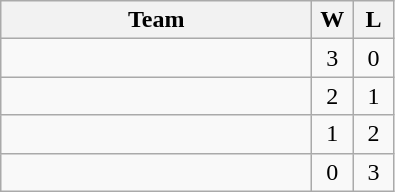<table class="wikitable" style="text-align:center">
<tr>
<th width=200>Team</th>
<th width=20>W</th>
<th width=20>L</th>
</tr>
<tr>
<td style="text-align:left;"></td>
<td>3</td>
<td>0</td>
</tr>
<tr>
<td style="text-align:left;"></td>
<td>2</td>
<td>1</td>
</tr>
<tr>
<td style="text-align:left;"></td>
<td>1</td>
<td>2</td>
</tr>
<tr>
<td style="text-align:left;"></td>
<td>0</td>
<td>3</td>
</tr>
</table>
